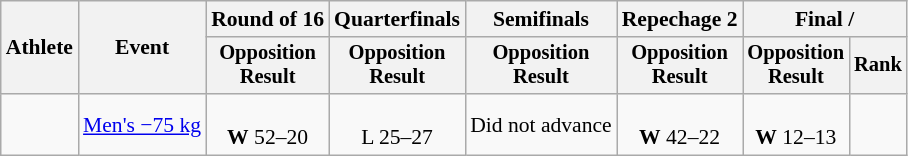<table class="wikitable" style="font-size:90%;">
<tr>
<th rowspan=2>Athlete</th>
<th rowspan=2>Event</th>
<th>Round of 16</th>
<th>Quarterfinals</th>
<th>Semifinals</th>
<th>Repechage 2</th>
<th colspan="2">Final / </th>
</tr>
<tr style="font-size:95%">
<th>Opposition<br>Result</th>
<th>Opposition<br>Result</th>
<th>Opposition<br>Result</th>
<th>Opposition<br>Result</th>
<th>Opposition<br>Result</th>
<th>Rank</th>
</tr>
<tr align=center>
<td align=left><strong></strong></td>
<td align=left><a href='#'>Men's −75 kg</a></td>
<td><br> <strong>W</strong> 52–20</td>
<td><br> L 25–27</td>
<td>Did not advance</td>
<td><br><strong>W</strong> 42–22</td>
<td><br> <strong>W</strong> 12–13</td>
<td></td>
</tr>
</table>
